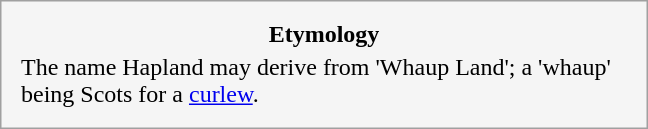<table style="float:left; margin:1em 1em 1em 1em; width:27em; border: 1px solid #a0a0a0; padding: 10px; background-color: #F5F5F5; text-align:left;">
<tr style="text-align:center;">
<td><strong>Etymology</strong></td>
</tr>
<tr style="text-align:left; font-size:x-medium;">
<td>The name Hapland may derive from 'Whaup Land'; a 'whaup' being Scots for a <a href='#'>curlew</a>.</td>
</tr>
</table>
